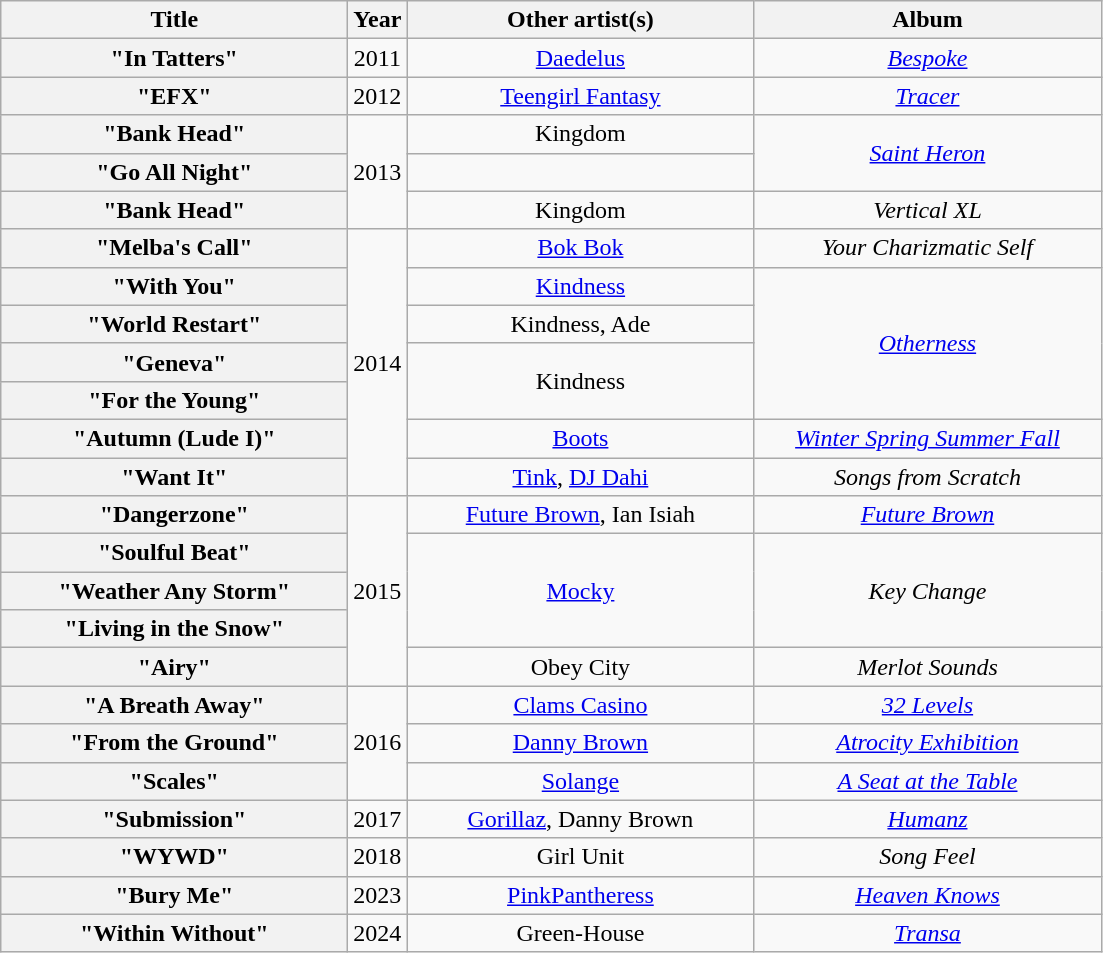<table class="wikitable plainrowheaders" style="text-align:center">
<tr>
<th scope="col" style="width:14em;">Title</th>
<th scope="col">Year</th>
<th scope="col" style="width:14em;">Other artist(s)</th>
<th scope="col" style="width:14em;">Album</th>
</tr>
<tr>
<th scope="row">"In Tatters"</th>
<td>2011</td>
<td><a href='#'>Daedelus</a></td>
<td><em><a href='#'>Bespoke</a></em></td>
</tr>
<tr>
<th scope="row">"EFX"</th>
<td>2012</td>
<td><a href='#'>Teengirl Fantasy</a></td>
<td><em><a href='#'>Tracer</a></em></td>
</tr>
<tr>
<th scope="row">"Bank Head"</th>
<td rowspan="3">2013</td>
<td>Kingdom</td>
<td rowspan="2"><em><a href='#'>Saint Heron</a></em></td>
</tr>
<tr>
<th scope="row">"Go All Night"</th>
<td></td>
</tr>
<tr>
<th scope="row">"Bank Head"</th>
<td>Kingdom</td>
<td><em>Vertical XL</em></td>
</tr>
<tr>
<th scope="row">"Melba's Call"</th>
<td rowspan="7">2014</td>
<td><a href='#'>Bok Bok</a></td>
<td><em>Your Charizmatic Self</em></td>
</tr>
<tr>
<th scope="row">"With You"</th>
<td><a href='#'>Kindness</a></td>
<td rowspan="4"><em><a href='#'>Otherness</a></em></td>
</tr>
<tr>
<th scope="row">"World Restart"</th>
<td>Kindness, Ade</td>
</tr>
<tr>
<th scope="row">"Geneva"</th>
<td rowspan="2">Kindness</td>
</tr>
<tr>
<th scope="row">"For the Young"</th>
</tr>
<tr>
<th scope="row">"Autumn (Lude I)"</th>
<td><a href='#'>Boots</a></td>
<td><em><a href='#'>Winter Spring Summer Fall</a></em></td>
</tr>
<tr>
<th scope="row">"Want It"</th>
<td><a href='#'>Tink</a>, <a href='#'>DJ Dahi</a></td>
<td><em>Songs from Scratch</em></td>
</tr>
<tr>
<th scope="row">"Dangerzone"</th>
<td rowspan="5">2015</td>
<td><a href='#'>Future Brown</a>, Ian Isiah</td>
<td><em><a href='#'>Future Brown</a></em></td>
</tr>
<tr>
<th scope="row">"Soulful Beat"</th>
<td rowspan="3"><a href='#'>Mocky</a></td>
<td rowspan="3"><em>Key Change</em></td>
</tr>
<tr>
<th scope="row">"Weather Any Storm"</th>
</tr>
<tr>
<th scope="row">"Living in the Snow"</th>
</tr>
<tr>
<th scope="row">"Airy"</th>
<td>Obey City</td>
<td><em>Merlot Sounds</em></td>
</tr>
<tr>
<th scope="row">"A Breath Away"</th>
<td rowspan="3">2016</td>
<td><a href='#'>Clams Casino</a></td>
<td><em><a href='#'>32 Levels</a></em></td>
</tr>
<tr>
<th scope="row">"From the Ground"</th>
<td><a href='#'>Danny Brown</a></td>
<td><em><a href='#'>Atrocity Exhibition</a></em></td>
</tr>
<tr>
<th scope="row">"Scales"</th>
<td><a href='#'>Solange</a></td>
<td><em><a href='#'>A Seat at the Table</a></em></td>
</tr>
<tr>
<th scope="row">"Submission"</th>
<td>2017</td>
<td><a href='#'>Gorillaz</a>, Danny Brown</td>
<td><em><a href='#'>Humanz</a></em></td>
</tr>
<tr>
<th scope="row">"WYWD" </th>
<td>2018</td>
<td>Girl Unit</td>
<td><em>Song Feel</em></td>
</tr>
<tr>
<th scope="row">"Bury Me"</th>
<td>2023</td>
<td><a href='#'>PinkPantheress</a></td>
<td><em><a href='#'>Heaven Knows</a></em></td>
</tr>
<tr>
<th scope="row">"Within Without"</th>
<td>2024</td>
<td>Green-House</td>
<td><em><a href='#'>Transa</a></em></td>
</tr>
</table>
